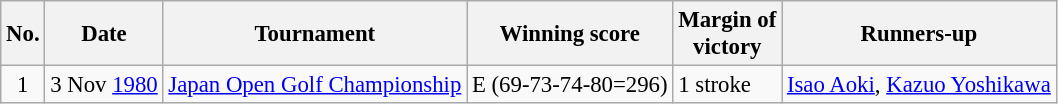<table class="wikitable" style="font-size:95%;">
<tr>
<th>No.</th>
<th>Date</th>
<th>Tournament</th>
<th>Winning score</th>
<th>Margin of<br>victory</th>
<th>Runners-up</th>
</tr>
<tr>
<td align=center>1</td>
<td align=right>3 Nov <a href='#'>1980</a></td>
<td><a href='#'>Japan Open Golf Championship</a></td>
<td>E (69-73-74-80=296)</td>
<td>1 stroke</td>
<td> <a href='#'>Isao Aoki</a>,  <a href='#'>Kazuo Yoshikawa</a></td>
</tr>
</table>
